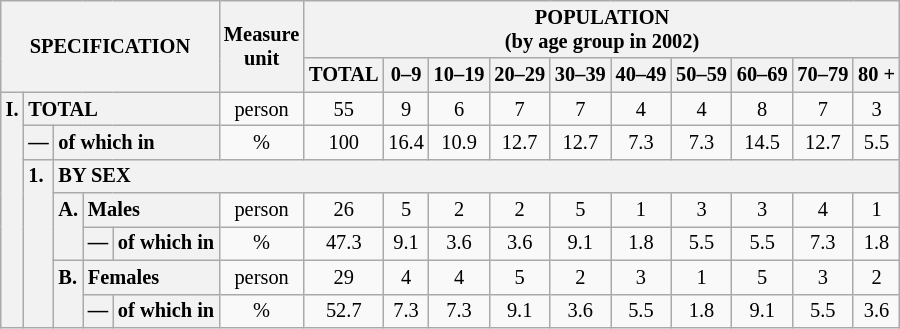<table class="wikitable" style="font-size:85%; text-align:center">
<tr>
<th rowspan="2" colspan="5">SPECIFICATION</th>
<th rowspan="2">Measure<br> unit</th>
<th colspan="10" rowspan="1">POPULATION<br> (by age group in 2002)</th>
</tr>
<tr>
<th>TOTAL</th>
<th>0–9</th>
<th>10–19</th>
<th>20–29</th>
<th>30–39</th>
<th>40–49</th>
<th>50–59</th>
<th>60–69</th>
<th>70–79</th>
<th>80 +</th>
</tr>
<tr>
<th style="text-align:left" valign="top" rowspan="7">I.</th>
<th style="text-align:left" colspan="4">TOTAL</th>
<td>person</td>
<td>55</td>
<td>9</td>
<td>6</td>
<td>7</td>
<td>7</td>
<td>4</td>
<td>4</td>
<td>8</td>
<td>7</td>
<td>3</td>
</tr>
<tr>
<th style="text-align:left" valign="top">—</th>
<th style="text-align:left" colspan="3">of which in</th>
<td>%</td>
<td>100</td>
<td>16.4</td>
<td>10.9</td>
<td>12.7</td>
<td>12.7</td>
<td>7.3</td>
<td>7.3</td>
<td>14.5</td>
<td>12.7</td>
<td>5.5</td>
</tr>
<tr>
<th style="text-align:left" valign="top" rowspan="5">1.</th>
<th style="text-align:left" colspan="14">BY SEX</th>
</tr>
<tr>
<th style="text-align:left" valign="top" rowspan="2">A.</th>
<th style="text-align:left" colspan="2">Males</th>
<td>person</td>
<td>26</td>
<td>5</td>
<td>2</td>
<td>2</td>
<td>5</td>
<td>1</td>
<td>3</td>
<td>3</td>
<td>4</td>
<td>1</td>
</tr>
<tr>
<th style="text-align:left" valign="top">—</th>
<th style="text-align:left" colspan="1">of which in</th>
<td>%</td>
<td>47.3</td>
<td>9.1</td>
<td>3.6</td>
<td>3.6</td>
<td>9.1</td>
<td>1.8</td>
<td>5.5</td>
<td>5.5</td>
<td>7.3</td>
<td>1.8</td>
</tr>
<tr>
<th style="text-align:left" valign="top" rowspan="2">B.</th>
<th style="text-align:left" colspan="2">Females</th>
<td>person</td>
<td>29</td>
<td>4</td>
<td>4</td>
<td>5</td>
<td>2</td>
<td>3</td>
<td>1</td>
<td>5</td>
<td>3</td>
<td>2</td>
</tr>
<tr>
<th style="text-align:left" valign="top">—</th>
<th style="text-align:left" colspan="1">of which in</th>
<td>%</td>
<td>52.7</td>
<td>7.3</td>
<td>7.3</td>
<td>9.1</td>
<td>3.6</td>
<td>5.5</td>
<td>1.8</td>
<td>9.1</td>
<td>5.5</td>
<td>3.6</td>
</tr>
</table>
